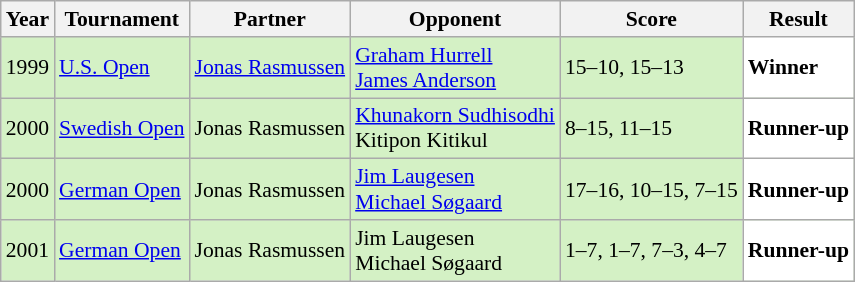<table class="sortable wikitable" style="font-size: 90%;">
<tr>
<th>Year</th>
<th>Tournament</th>
<th>Partner</th>
<th>Opponent</th>
<th>Score</th>
<th>Result</th>
</tr>
<tr style="background:#D4F1C5">
<td align="center">1999</td>
<td align="left"><a href='#'>U.S. Open</a></td>
<td align="left"> <a href='#'>Jonas Rasmussen</a></td>
<td align="left"> <a href='#'>Graham Hurrell</a><br> <a href='#'>James Anderson</a></td>
<td align="left">15–10, 15–13</td>
<td style="text-align:left; background:white"> <strong>Winner</strong></td>
</tr>
<tr style="background:#D4F1C5">
<td align="center">2000</td>
<td align="left"><a href='#'>Swedish Open</a></td>
<td align="left"> Jonas Rasmussen</td>
<td align="left"> <a href='#'>Khunakorn Sudhisodhi</a><br> Kitipon Kitikul</td>
<td align="left">8–15, 11–15</td>
<td style="text-align:left; background:white"> <strong>Runner-up</strong></td>
</tr>
<tr style="background:#D4F1C5">
<td align="center">2000</td>
<td align="left"><a href='#'>German Open</a></td>
<td align="left"> Jonas Rasmussen</td>
<td align="left"> <a href='#'>Jim Laugesen</a><br> <a href='#'>Michael Søgaard</a></td>
<td align="left">17–16, 10–15, 7–15</td>
<td style="text-align:left; background:white"> <strong>Runner-up</strong></td>
</tr>
<tr style="background:#D4F1C5">
<td align="center">2001</td>
<td align="left"><a href='#'>German Open</a></td>
<td align="left"> Jonas Rasmussen</td>
<td align="left"> Jim Laugesen<br> Michael Søgaard</td>
<td align="left">1–7, 1–7, 7–3, 4–7</td>
<td style="text-align:left; background:white"> <strong>Runner-up</strong></td>
</tr>
</table>
